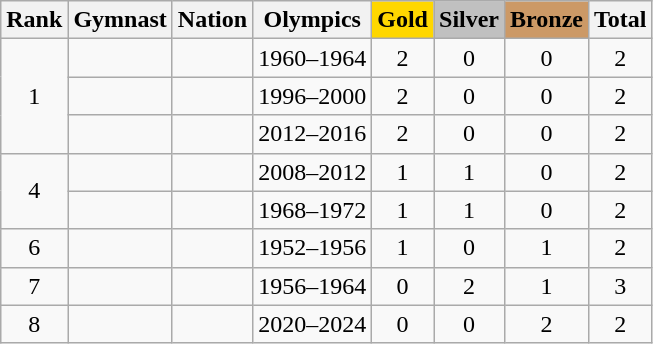<table class="wikitable sortable" style="text-align:center">
<tr>
<th>Rank</th>
<th>Gymnast</th>
<th>Nation</th>
<th>Olympics</th>
<th style="background-color:gold">Gold</th>
<th style="background-color:silver">Silver</th>
<th style="background-color:#cc9966">Bronze</th>
<th>Total</th>
</tr>
<tr>
<td rowspan="3">1</td>
<td align=left></td>
<td align=left></td>
<td>1960–1964</td>
<td>2</td>
<td>0</td>
<td>0</td>
<td>2</td>
</tr>
<tr>
<td align=left></td>
<td align=left></td>
<td>1996–2000</td>
<td>2</td>
<td>0</td>
<td>0</td>
<td>2</td>
</tr>
<tr>
<td align=left></td>
<td align=left></td>
<td>2012–2016</td>
<td>2</td>
<td>0</td>
<td>0</td>
<td>2</td>
</tr>
<tr>
<td rowspan="2">4</td>
<td align=left></td>
<td align=left></td>
<td>2008–2012</td>
<td>1</td>
<td>1</td>
<td>0</td>
<td>2</td>
</tr>
<tr>
<td align=left></td>
<td align=left></td>
<td>1968–1972</td>
<td>1</td>
<td>1</td>
<td>0</td>
<td>2</td>
</tr>
<tr>
<td>6</td>
<td align=left></td>
<td align=left></td>
<td>1952–1956</td>
<td>1</td>
<td>0</td>
<td>1</td>
<td>2</td>
</tr>
<tr>
<td>7</td>
<td align=left></td>
<td align=left></td>
<td>1956–1964</td>
<td>0</td>
<td>2</td>
<td>1</td>
<td>3</td>
</tr>
<tr>
<td>8</td>
<td align=left></td>
<td align=left></td>
<td>2020–2024</td>
<td>0</td>
<td>0</td>
<td>2</td>
<td>2</td>
</tr>
</table>
